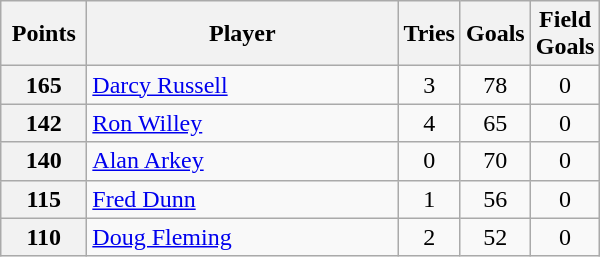<table class="wikitable" style="text-align:left;">
<tr>
<th width=50>Points</th>
<th width=200>Player</th>
<th width=30>Tries</th>
<th width=30>Goals</th>
<th width=30>Field Goals</th>
</tr>
<tr>
<th>165</th>
<td> <a href='#'>Darcy Russell</a></td>
<td align=center>3</td>
<td align=center>78</td>
<td align=center>0</td>
</tr>
<tr>
<th>142</th>
<td> <a href='#'>Ron Willey</a></td>
<td align=center>4</td>
<td align=center>65</td>
<td align=center>0</td>
</tr>
<tr>
<th>140</th>
<td> <a href='#'>Alan Arkey</a></td>
<td align=center>0</td>
<td align=center>70</td>
<td align=center>0</td>
</tr>
<tr>
<th>115</th>
<td> <a href='#'>Fred Dunn</a></td>
<td align=center>1</td>
<td align=center>56</td>
<td align=center>0</td>
</tr>
<tr>
<th>110</th>
<td> <a href='#'>Doug Fleming</a></td>
<td align=center>2</td>
<td align=center>52</td>
<td align=center>0</td>
</tr>
</table>
